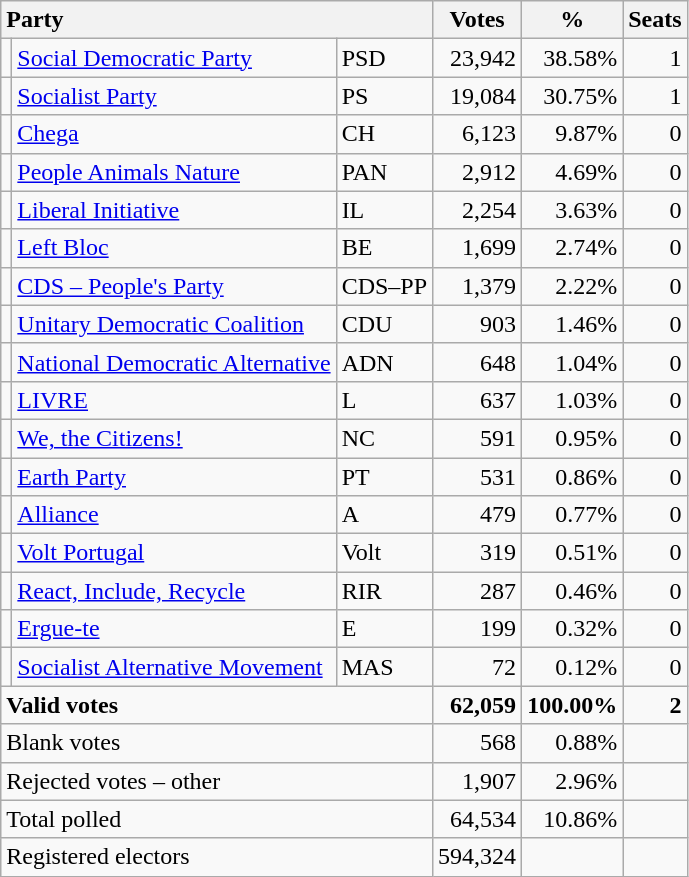<table class="wikitable" border="1" style="text-align:right;">
<tr>
<th style="text-align:left;" colspan=3>Party</th>
<th align=center width="50">Votes</th>
<th align=center width="50">%</th>
<th align=center>Seats</th>
</tr>
<tr>
<td></td>
<td align=left><a href='#'>Social Democratic Party</a></td>
<td align=left>PSD</td>
<td>23,942</td>
<td>38.58%</td>
<td>1</td>
</tr>
<tr>
<td></td>
<td align=left><a href='#'>Socialist Party</a></td>
<td align=left>PS</td>
<td>19,084</td>
<td>30.75%</td>
<td>1</td>
</tr>
<tr>
<td></td>
<td align=left><a href='#'>Chega</a></td>
<td align=left>CH</td>
<td>6,123</td>
<td>9.87%</td>
<td>0</td>
</tr>
<tr>
<td></td>
<td align=left><a href='#'>People Animals Nature</a></td>
<td align=left>PAN</td>
<td>2,912</td>
<td>4.69%</td>
<td>0</td>
</tr>
<tr>
<td></td>
<td align=left><a href='#'>Liberal Initiative</a></td>
<td align=left>IL</td>
<td>2,254</td>
<td>3.63%</td>
<td>0</td>
</tr>
<tr>
<td></td>
<td align=left><a href='#'>Left Bloc</a></td>
<td align=left>BE</td>
<td>1,699</td>
<td>2.74%</td>
<td>0</td>
</tr>
<tr>
<td></td>
<td align=left><a href='#'>CDS – People's Party</a></td>
<td align=left style="white-space: nowrap;">CDS–PP</td>
<td>1,379</td>
<td>2.22%</td>
<td>0</td>
</tr>
<tr>
<td></td>
<td align=left style="white-space: nowrap;"><a href='#'>Unitary Democratic Coalition</a></td>
<td align=left>CDU</td>
<td>903</td>
<td>1.46%</td>
<td>0</td>
</tr>
<tr>
<td></td>
<td align=left><a href='#'>National Democratic Alternative</a></td>
<td align=left>ADN</td>
<td>648</td>
<td>1.04%</td>
<td>0</td>
</tr>
<tr>
<td></td>
<td align=left><a href='#'>LIVRE</a></td>
<td align=left>L</td>
<td>637</td>
<td>1.03%</td>
<td>0</td>
</tr>
<tr>
<td></td>
<td align=left><a href='#'>We, the Citizens!</a></td>
<td align=left>NC</td>
<td>591</td>
<td>0.95%</td>
<td>0</td>
</tr>
<tr>
<td></td>
<td align=left><a href='#'>Earth Party</a></td>
<td align=left>PT</td>
<td>531</td>
<td>0.86%</td>
<td>0</td>
</tr>
<tr>
<td></td>
<td align=left><a href='#'>Alliance</a></td>
<td align=left>A</td>
<td>479</td>
<td>0.77%</td>
<td>0</td>
</tr>
<tr>
<td></td>
<td align=left><a href='#'>Volt Portugal</a></td>
<td align=left>Volt</td>
<td>319</td>
<td>0.51%</td>
<td>0</td>
</tr>
<tr>
<td></td>
<td align=left><a href='#'>React, Include, Recycle</a></td>
<td align=left>RIR</td>
<td>287</td>
<td>0.46%</td>
<td>0</td>
</tr>
<tr>
<td></td>
<td align=left><a href='#'>Ergue-te</a></td>
<td align=left>E</td>
<td>199</td>
<td>0.32%</td>
<td>0</td>
</tr>
<tr>
<td></td>
<td align=left><a href='#'>Socialist Alternative Movement</a></td>
<td align=left>MAS</td>
<td>72</td>
<td>0.12%</td>
<td>0</td>
</tr>
<tr style="font-weight:bold">
<td align=left colspan=3>Valid votes</td>
<td>62,059</td>
<td>100.00%</td>
<td>2</td>
</tr>
<tr>
<td align=left colspan=3>Blank votes</td>
<td>568</td>
<td>0.88%</td>
<td></td>
</tr>
<tr>
<td align=left colspan=3>Rejected votes – other</td>
<td>1,907</td>
<td>2.96%</td>
<td></td>
</tr>
<tr>
<td align=left colspan=3>Total polled</td>
<td>64,534</td>
<td>10.86%</td>
<td></td>
</tr>
<tr>
<td align=left colspan=3>Registered electors</td>
<td>594,324</td>
<td></td>
<td></td>
</tr>
</table>
